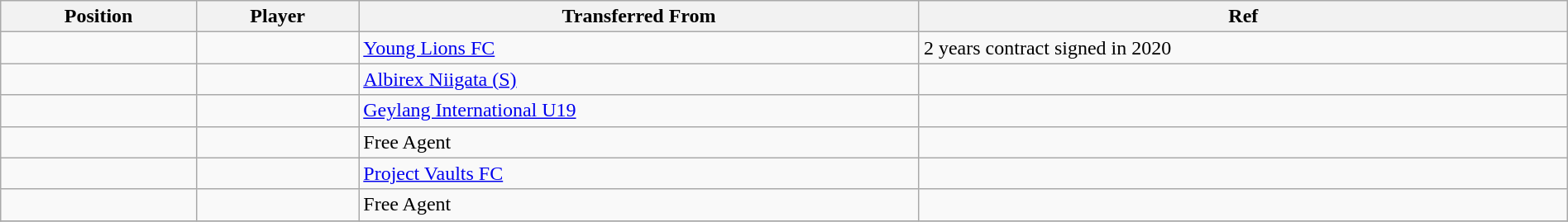<table class="wikitable sortable" style="width:100%; text-align:center; font-size:100%; text-align:left;">
<tr>
<th><strong>Position</strong></th>
<th><strong>Player</strong></th>
<th><strong>Transferred From</strong></th>
<th><strong>Ref</strong></th>
</tr>
<tr>
<td></td>
<td></td>
<td> <a href='#'>Young Lions FC</a></td>
<td>2 years contract signed in 2020 </td>
</tr>
<tr>
<td></td>
<td></td>
<td> <a href='#'>Albirex Niigata (S)</a></td>
<td></td>
</tr>
<tr>
<td></td>
<td></td>
<td> <a href='#'>Geylang International U19</a></td>
<td></td>
</tr>
<tr>
<td></td>
<td></td>
<td>Free Agent</td>
<td></td>
</tr>
<tr>
<td></td>
<td></td>
<td> <a href='#'>Project Vaults FC</a></td>
<td></td>
</tr>
<tr>
<td></td>
<td></td>
<td>Free Agent</td>
<td></td>
</tr>
<tr>
</tr>
</table>
